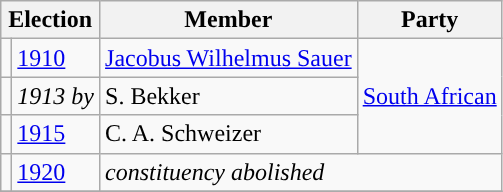<table class="wikitable">
<tr>
<th colspan="2">Election</th>
<th>Member</th>
<th>Party</th>
</tr>
<tr>
<td style="background-color: "></td>
<td><a href='#'>1910</a></td>
<td><a href='#'>Jacobus Wilhelmus Sauer</a></td>
<td rowspan="3"><a href='#'>South African</a></td>
</tr>
<tr>
<td style="background-color: "></td>
<td><em>1913 by</em></td>
<td>S. Bekker</td>
</tr>
<tr>
<td style="background-color: "></td>
<td><a href='#'>1915</a></td>
<td>C. A. Schweizer</td>
</tr>
<tr>
<td style="background-color: "></td>
<td><a href='#'>1920</a></td>
<td colspan="2"><em>constituency abolished</em></td>
</tr>
<tr>
</tr>
</table>
